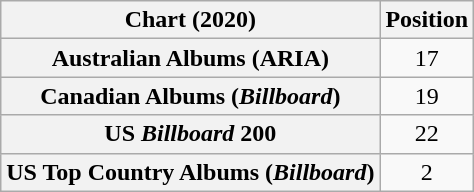<table class="wikitable sortable plainrowheaders" style="text-align:center">
<tr>
<th scope="col">Chart (2020)</th>
<th scope="col">Position</th>
</tr>
<tr>
<th scope="row">Australian Albums (ARIA)</th>
<td>17</td>
</tr>
<tr>
<th scope="row">Canadian Albums (<em>Billboard</em>)</th>
<td>19</td>
</tr>
<tr>
<th scope="row">US <em>Billboard</em> 200</th>
<td>22</td>
</tr>
<tr>
<th scope="row">US Top Country Albums (<em>Billboard</em>)</th>
<td>2</td>
</tr>
</table>
